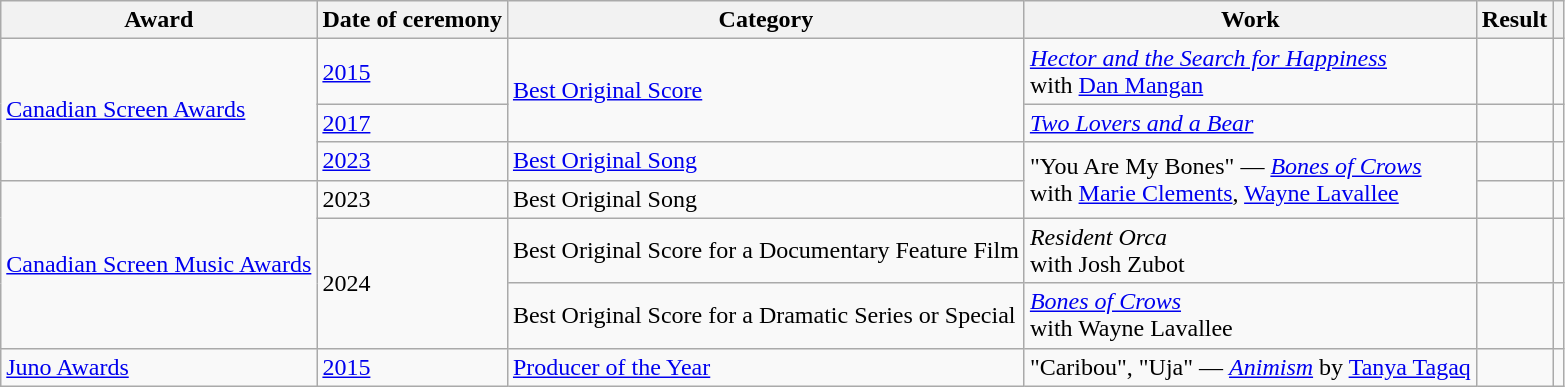<table class="wikitable plainrowheaders sortable">
<tr>
<th scope="col">Award</th>
<th scope="col">Date of ceremony</th>
<th scope="col">Category</th>
<th scope="col">Work</th>
<th scope="col">Result</th>
<th scope="col" class="unsortable"></th>
</tr>
<tr>
<td rowspan=3><a href='#'>Canadian Screen Awards</a></td>
<td><a href='#'>2015</a></td>
<td rowspan=2><a href='#'>Best Original Score</a></td>
<td><em><a href='#'>Hector and the Search for Happiness</a></em><br>with <a href='#'>Dan Mangan</a></td>
<td></td>
<td></td>
</tr>
<tr>
<td><a href='#'>2017</a></td>
<td><em><a href='#'>Two Lovers and a Bear</a></em></td>
<td></td>
<td></td>
</tr>
<tr>
<td><a href='#'>2023</a></td>
<td><a href='#'>Best Original Song</a></td>
<td rowspan=2>"You Are My Bones" — <em><a href='#'>Bones of Crows</a></em><br>with <a href='#'>Marie Clements</a>, <a href='#'>Wayne Lavallee</a></td>
<td></td>
<td></td>
</tr>
<tr>
<td rowspan=3><a href='#'>Canadian Screen Music Awards</a></td>
<td>2023</td>
<td>Best Original Song</td>
<td></td>
<td></td>
</tr>
<tr>
<td rowspan=2>2024</td>
<td>Best Original Score for a Documentary Feature Film</td>
<td><em>Resident Orca</em><br>with Josh Zubot</td>
<td></td>
<td></td>
</tr>
<tr>
<td>Best Original Score for a Dramatic Series or Special</td>
<td><em><a href='#'>Bones of Crows</a></em><br>with Wayne Lavallee</td>
<td></td>
<td></td>
</tr>
<tr>
<td><a href='#'>Juno Awards</a></td>
<td><a href='#'>2015</a></td>
<td><a href='#'>Producer of the Year</a></td>
<td>"Caribou", "Uja" — <em><a href='#'>Animism</a></em> by <a href='#'>Tanya Tagaq</a></td>
<td></td>
<td></td>
</tr>
</table>
